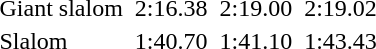<table>
<tr>
<td>Giant slalom</td>
<td></td>
<td>2:16.38</td>
<td></td>
<td>2:19.00</td>
<td></td>
<td>2:19.02</td>
</tr>
<tr>
<td>Slalom</td>
<td></td>
<td>1:40.70</td>
<td></td>
<td>1:41.10</td>
<td></td>
<td>1:43.43</td>
</tr>
</table>
